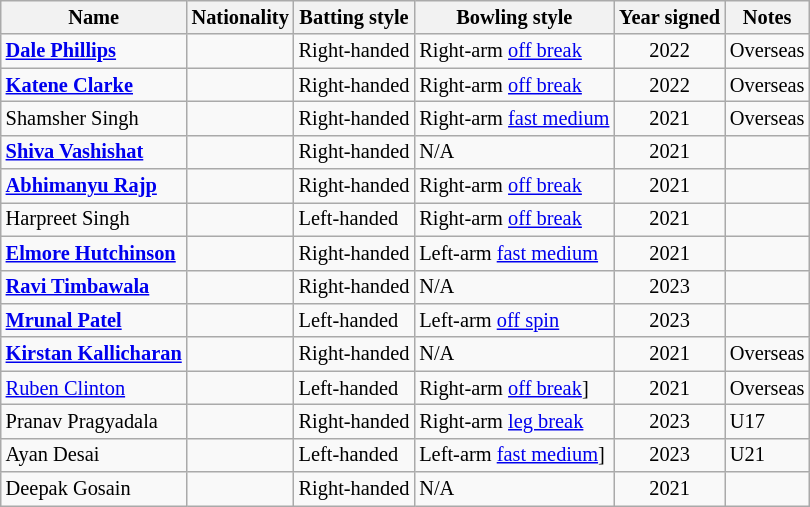<table class="wikitable" style="font-size:85%;">
<tr>
<th>Name</th>
<th>Nationality</th>
<th>Batting style</th>
<th>Bowling style</th>
<th>Year signed</th>
<th>Notes</th>
</tr>
<tr>
<td><strong><a href='#'>Dale Phillips</a></strong></td>
<td></td>
<td>Right-handed</td>
<td>Right-arm <a href='#'>off break</a></td>
<td style="text-align:center;">2022</td>
<td>Overseas</td>
</tr>
<tr>
<td><strong><a href='#'>Katene Clarke</a></strong></td>
<td></td>
<td>Right-handed</td>
<td>Right-arm <a href='#'>off break</a></td>
<td style="text-align:center;">2022</td>
<td>Overseas</td>
</tr>
<tr>
<td>Shamsher Singh</td>
<td></td>
<td>Right-handed</td>
<td>Right-arm <a href='#'>fast medium</a></td>
<td style="text-align:center;">2021</td>
<td>Overseas</td>
</tr>
<tr>
<td><strong><a href='#'>Shiva Vashishat</a></strong></td>
<td></td>
<td>Right-handed</td>
<td>N/A</td>
<td style="text-align:center;">2021</td>
<td></td>
</tr>
<tr>
<td><strong><a href='#'>Abhimanyu Rajp</a></strong></td>
<td></td>
<td>Right-handed</td>
<td>Right-arm <a href='#'>off break</a></td>
<td style="text-align:center;">2021</td>
<td></td>
</tr>
<tr>
<td>Harpreet Singh</td>
<td></td>
<td>Left-handed</td>
<td>Right-arm <a href='#'>off break</a></td>
<td style="text-align:center;">2021</td>
<td></td>
</tr>
<tr>
<td><strong><a href='#'>Elmore Hutchinson</a></strong></td>
<td></td>
<td>Right-handed</td>
<td>Left-arm <a href='#'>fast medium</a></td>
<td style="text-align:center;">2021</td>
<td></td>
</tr>
<tr>
<td><strong><a href='#'>Ravi Timbawala</a></strong></td>
<td></td>
<td>Right-handed</td>
<td>N/A</td>
<td style="text-align:center;">2023</td>
<td></td>
</tr>
<tr>
<td><strong><a href='#'>Mrunal Patel</a></strong></td>
<td></td>
<td>Left-handed</td>
<td>Left-arm <a href='#'>off spin</a></td>
<td style="text-align:center;">2023</td>
<td></td>
</tr>
<tr>
<td><strong><a href='#'>Kirstan Kallicharan</a></strong></td>
<td></td>
<td>Right-handed</td>
<td>N/A</td>
<td style="text-align:center;">2021</td>
<td>Overseas</td>
</tr>
<tr>
<td><a href='#'>Ruben Clinton</a></td>
<td></td>
<td>Left-handed</td>
<td>Right-arm <a href='#'>off break</a>]</td>
<td style="text-align:center;">2021</td>
<td>Overseas</td>
</tr>
<tr>
<td>Pranav Pragyadala</td>
<td></td>
<td>Right-handed</td>
<td>Right-arm <a href='#'>leg break</a></td>
<td style="text-align:center;">2023</td>
<td>U17</td>
</tr>
<tr>
<td>Ayan Desai</td>
<td></td>
<td>Left-handed</td>
<td>Left-arm <a href='#'>fast medium</a>]</td>
<td style="text-align:center;">2023</td>
<td>U21</td>
</tr>
<tr>
<td>Deepak Gosain</td>
<td></td>
<td>Right-handed</td>
<td>N/A</td>
<td style="text-align:center;">2021</td>
<td></td>
</tr>
</table>
